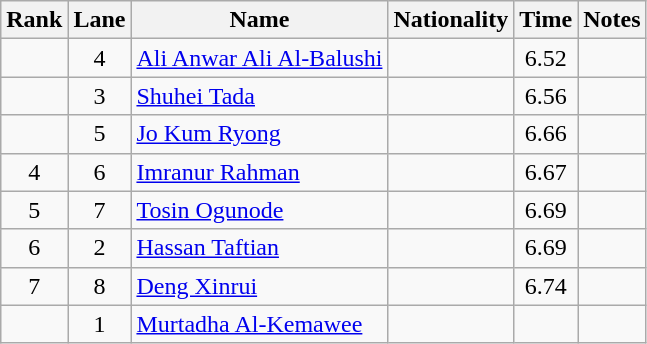<table class="wikitable sortable" style="text-align:center">
<tr>
<th>Rank</th>
<th>Lane</th>
<th>Name</th>
<th>Nationality</th>
<th>Time</th>
<th>Notes</th>
</tr>
<tr>
<td></td>
<td>4</td>
<td align=left><a href='#'>Ali Anwar Ali Al-Balushi</a></td>
<td align=left></td>
<td>6.52</td>
<td></td>
</tr>
<tr>
<td></td>
<td>3</td>
<td align=left><a href='#'>Shuhei Tada</a></td>
<td align=left></td>
<td>6.56</td>
<td></td>
</tr>
<tr>
<td></td>
<td>5</td>
<td align=left><a href='#'>Jo Kum Ryong</a></td>
<td align=left></td>
<td>6.66</td>
<td></td>
</tr>
<tr>
<td>4</td>
<td>6</td>
<td align=left><a href='#'>Imranur Rahman</a></td>
<td align=left></td>
<td>6.67</td>
<td></td>
</tr>
<tr>
<td>5</td>
<td>7</td>
<td align=left><a href='#'>Tosin Ogunode</a></td>
<td align=left></td>
<td>6.69</td>
<td></td>
</tr>
<tr>
<td>6</td>
<td>2</td>
<td align=left><a href='#'>Hassan Taftian</a></td>
<td align=left></td>
<td>6.69</td>
<td></td>
</tr>
<tr>
<td>7</td>
<td>8</td>
<td align=left><a href='#'>Deng Xinrui</a></td>
<td align=left></td>
<td>6.74</td>
<td></td>
</tr>
<tr>
<td></td>
<td>1</td>
<td align=left><a href='#'>Murtadha Al-Kemawee</a></td>
<td align=left></td>
<td></td>
<td></td>
</tr>
</table>
